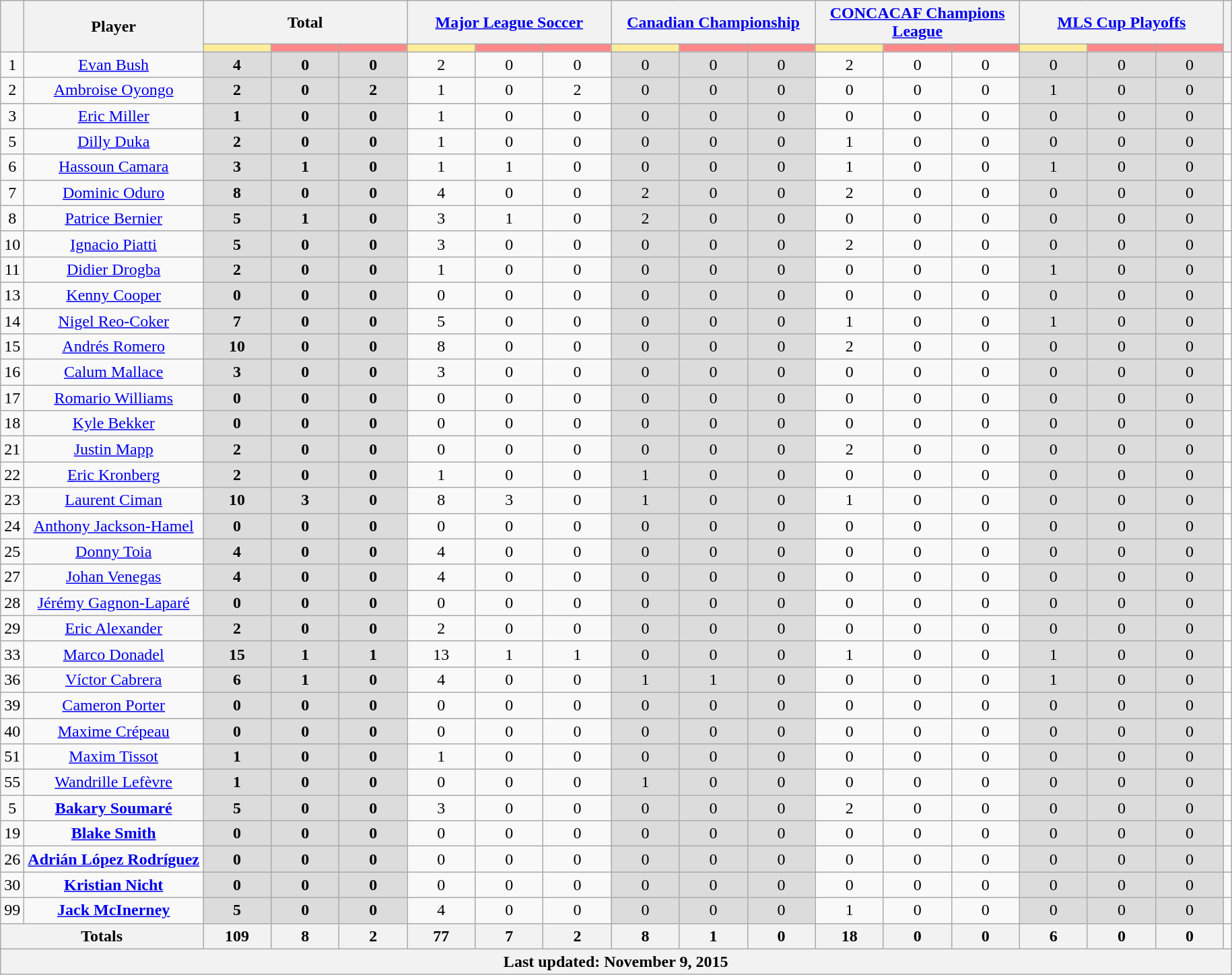<table class="wikitable" style="text-align:center;">
<tr style="text-align:center;">
<th rowspan="2"></th>
<th rowspan="2">Player</th>
<th colspan="3">Total</th>
<th colspan="3"><a href='#'>Major League Soccer</a></th>
<th colspan="3"><a href='#'>Canadian Championship</a></th>
<th colspan="3"><a href='#'>CONCACAF Champions League</a></th>
<th colspan="3"><a href='#'>MLS Cup Playoffs</a></th>
<th rowspan="2"></th>
</tr>
<tr>
<th style="width:60px; background:#fe9;"></th>
<th style="width:60px; background:#ff8888;"></th>
<th style="width:60px; background:#ff8888;"></th>
<th style="width:60px; background:#fe9;"></th>
<th style="width:60px; background:#ff8888;"></th>
<th style="width:60px; background:#ff8888;"></th>
<th style="width:60px; background:#fe9;"></th>
<th style="width:60px; background:#ff8888;"></th>
<th style="width:60px; background:#ff8888;"></th>
<th style="width:60px; background:#fe9;"></th>
<th style="width:60px; background:#ff8888;"></th>
<th style="width:60px; background:#ff8888;"></th>
<th style="width:60px; background:#fe9;"></th>
<th style="width:60px; background:#ff8888;"></th>
<th style="width:60px; background:#ff8888;"></th>
</tr>
<tr>
<td>1</td>
<td><a href='#'>Evan Bush</a></td>
<td style="background:#DCDCDC"><strong>4</strong> </td>
<td style="background:#DCDCDC"><strong>0</strong> </td>
<td style="background:#DCDCDC"><strong>0</strong> </td>
<td>2 </td>
<td>0 </td>
<td>0 </td>
<td style="background:#DCDCDC">0 </td>
<td style="background:#DCDCDC">0 </td>
<td style="background:#DCDCDC">0 </td>
<td>2 </td>
<td>0 </td>
<td>0 </td>
<td style="background:#DCDCDC">0 </td>
<td style="background:#DCDCDC">0 </td>
<td style="background:#DCDCDC">0 </td>
<td></td>
</tr>
<tr>
<td>2</td>
<td><a href='#'>Ambroise Oyongo</a></td>
<td style="background:#DCDCDC"><strong>2</strong> </td>
<td style="background:#DCDCDC"><strong>0</strong> </td>
<td style="background:#DCDCDC"><strong>2</strong> </td>
<td>1 </td>
<td>0 </td>
<td>2 </td>
<td style="background:#DCDCDC">0 </td>
<td style="background:#DCDCDC">0 </td>
<td style="background:#DCDCDC">0 </td>
<td>0 </td>
<td>0 </td>
<td>0 </td>
<td style="background:#DCDCDC">1 </td>
<td style="background:#DCDCDC">0 </td>
<td style="background:#DCDCDC">0 </td>
<td></td>
</tr>
<tr>
<td>3</td>
<td><a href='#'>Eric Miller</a></td>
<td style="background:#DCDCDC"><strong>1</strong> </td>
<td style="background:#DCDCDC"><strong>0</strong> </td>
<td style="background:#DCDCDC"><strong>0</strong> </td>
<td>1 </td>
<td>0 </td>
<td>0 </td>
<td style="background:#DCDCDC">0 </td>
<td style="background:#DCDCDC">0 </td>
<td style="background:#DCDCDC">0 </td>
<td>0 </td>
<td>0 </td>
<td>0 </td>
<td style="background:#DCDCDC">0 </td>
<td style="background:#DCDCDC">0 </td>
<td style="background:#DCDCDC">0 </td>
<td></td>
</tr>
<tr>
<td>5</td>
<td><a href='#'>Dilly Duka</a></td>
<td style="background:#DCDCDC"><strong>2</strong> </td>
<td style="background:#DCDCDC"><strong>0</strong> </td>
<td style="background:#DCDCDC"><strong>0</strong> </td>
<td>1 </td>
<td>0 </td>
<td>0 </td>
<td style="background:#DCDCDC">0 </td>
<td style="background:#DCDCDC">0 </td>
<td style="background:#DCDCDC">0 </td>
<td>1 </td>
<td>0 </td>
<td>0 </td>
<td style="background:#DCDCDC">0 </td>
<td style="background:#DCDCDC">0 </td>
<td style="background:#DCDCDC">0 </td>
<td></td>
</tr>
<tr>
<td>6</td>
<td><a href='#'>Hassoun Camara</a></td>
<td style="background:#DCDCDC"><strong>3</strong> </td>
<td style="background:#DCDCDC"><strong>1</strong> </td>
<td style="background:#DCDCDC"><strong>0</strong> </td>
<td>1 </td>
<td>1 </td>
<td>0 </td>
<td style="background:#DCDCDC">0 </td>
<td style="background:#DCDCDC">0 </td>
<td style="background:#DCDCDC">0 </td>
<td>1 </td>
<td>0 </td>
<td>0 </td>
<td style="background:#DCDCDC">1 </td>
<td style="background:#DCDCDC">0 </td>
<td style="background:#DCDCDC">0 </td>
<td></td>
</tr>
<tr>
<td>7</td>
<td><a href='#'>Dominic Oduro</a></td>
<td style="background:#DCDCDC"><strong>8</strong> </td>
<td style="background:#DCDCDC"><strong>0</strong> </td>
<td style="background:#DCDCDC"><strong>0</strong> </td>
<td>4 </td>
<td>0 </td>
<td>0 </td>
<td style="background:#DCDCDC">2 </td>
<td style="background:#DCDCDC">0 </td>
<td style="background:#DCDCDC">0 </td>
<td>2 </td>
<td>0 </td>
<td>0 </td>
<td style="background:#DCDCDC">0 </td>
<td style="background:#DCDCDC">0 </td>
<td style="background:#DCDCDC">0 </td>
<td></td>
</tr>
<tr>
<td>8</td>
<td><a href='#'>Patrice Bernier</a></td>
<td style="background:#DCDCDC"><strong>5</strong> </td>
<td style="background:#DCDCDC"><strong>1</strong> </td>
<td style="background:#DCDCDC"><strong>0</strong> </td>
<td>3 </td>
<td>1 </td>
<td>0 </td>
<td style="background:#DCDCDC">2 </td>
<td style="background:#DCDCDC">0 </td>
<td style="background:#DCDCDC">0 </td>
<td>0 </td>
<td>0 </td>
<td>0 </td>
<td style="background:#DCDCDC">0 </td>
<td style="background:#DCDCDC">0 </td>
<td style="background:#DCDCDC">0 </td>
<td></td>
</tr>
<tr>
<td>10</td>
<td><a href='#'>Ignacio Piatti</a></td>
<td style="background:#DCDCDC"><strong>5</strong> </td>
<td style="background:#DCDCDC"><strong>0</strong> </td>
<td style="background:#DCDCDC"><strong>0</strong> </td>
<td>3 </td>
<td>0 </td>
<td>0 </td>
<td style="background:#DCDCDC">0 </td>
<td style="background:#DCDCDC">0 </td>
<td style="background:#DCDCDC">0 </td>
<td>2 </td>
<td>0 </td>
<td>0 </td>
<td style="background:#DCDCDC">0 </td>
<td style="background:#DCDCDC">0 </td>
<td style="background:#DCDCDC">0 </td>
<td></td>
</tr>
<tr>
<td>11</td>
<td><a href='#'>Didier Drogba</a></td>
<td style="background:#DCDCDC"><strong>2</strong> </td>
<td style="background:#DCDCDC"><strong>0</strong> </td>
<td style="background:#DCDCDC"><strong>0</strong> </td>
<td>1 </td>
<td>0 </td>
<td>0 </td>
<td style="background:#DCDCDC">0 </td>
<td style="background:#DCDCDC">0 </td>
<td style="background:#DCDCDC">0 </td>
<td>0 </td>
<td>0 </td>
<td>0 </td>
<td style="background:#DCDCDC">1 </td>
<td style="background:#DCDCDC">0 </td>
<td style="background:#DCDCDC">0 </td>
<td></td>
</tr>
<tr>
<td>13</td>
<td><a href='#'>Kenny Cooper</a></td>
<td style="background:#DCDCDC"><strong>0</strong> </td>
<td style="background:#DCDCDC"><strong>0</strong> </td>
<td style="background:#DCDCDC"><strong>0</strong> </td>
<td>0 </td>
<td>0 </td>
<td>0 </td>
<td style="background:#DCDCDC">0 </td>
<td style="background:#DCDCDC">0 </td>
<td style="background:#DCDCDC">0 </td>
<td>0 </td>
<td>0 </td>
<td>0 </td>
<td style="background:#DCDCDC">0 </td>
<td style="background:#DCDCDC">0 </td>
<td style="background:#DCDCDC">0 </td>
<td></td>
</tr>
<tr>
<td>14</td>
<td><a href='#'>Nigel Reo-Coker</a></td>
<td style="background:#DCDCDC"><strong>7</strong> </td>
<td style="background:#DCDCDC"><strong>0</strong> </td>
<td style="background:#DCDCDC"><strong>0</strong> </td>
<td>5 </td>
<td>0 </td>
<td>0 </td>
<td style="background:#DCDCDC">0 </td>
<td style="background:#DCDCDC">0 </td>
<td style="background:#DCDCDC">0 </td>
<td>1 </td>
<td>0 </td>
<td>0 </td>
<td style="background:#DCDCDC">1 </td>
<td style="background:#DCDCDC">0 </td>
<td style="background:#DCDCDC">0 </td>
<td></td>
</tr>
<tr>
<td>15</td>
<td><a href='#'>Andrés Romero</a></td>
<td style="background:#DCDCDC"><strong>10</strong> </td>
<td style="background:#DCDCDC"><strong>0</strong> </td>
<td style="background:#DCDCDC"><strong>0</strong> </td>
<td>8 </td>
<td>0 </td>
<td>0 </td>
<td style="background:#DCDCDC">0 </td>
<td style="background:#DCDCDC">0 </td>
<td style="background:#DCDCDC">0 </td>
<td>2 </td>
<td>0 </td>
<td>0 </td>
<td style="background:#DCDCDC">0 </td>
<td style="background:#DCDCDC">0 </td>
<td style="background:#DCDCDC">0 </td>
<td></td>
</tr>
<tr>
<td>16</td>
<td><a href='#'>Calum Mallace</a></td>
<td style="background:#DCDCDC"><strong>3</strong> </td>
<td style="background:#DCDCDC"><strong>0</strong> </td>
<td style="background:#DCDCDC"><strong>0</strong> </td>
<td>3 </td>
<td>0 </td>
<td>0 </td>
<td style="background:#DCDCDC">0 </td>
<td style="background:#DCDCDC">0 </td>
<td style="background:#DCDCDC">0 </td>
<td>0 </td>
<td>0 </td>
<td>0 </td>
<td style="background:#DCDCDC">0 </td>
<td style="background:#DCDCDC">0 </td>
<td style="background:#DCDCDC">0 </td>
<td></td>
</tr>
<tr>
<td>17</td>
<td><a href='#'>Romario Williams</a></td>
<td style="background:#DCDCDC"><strong>0</strong> </td>
<td style="background:#DCDCDC"><strong>0</strong> </td>
<td style="background:#DCDCDC"><strong>0</strong> </td>
<td>0 </td>
<td>0 </td>
<td>0 </td>
<td style="background:#DCDCDC">0 </td>
<td style="background:#DCDCDC">0 </td>
<td style="background:#DCDCDC">0 </td>
<td>0 </td>
<td>0 </td>
<td>0 </td>
<td style="background:#DCDCDC">0 </td>
<td style="background:#DCDCDC">0 </td>
<td style="background:#DCDCDC">0 </td>
<td></td>
</tr>
<tr>
<td>18</td>
<td><a href='#'>Kyle Bekker</a></td>
<td style="background:#DCDCDC"><strong>0</strong> </td>
<td style="background:#DCDCDC"><strong>0</strong> </td>
<td style="background:#DCDCDC"><strong>0</strong> </td>
<td>0 </td>
<td>0 </td>
<td>0 </td>
<td style="background:#DCDCDC">0 </td>
<td style="background:#DCDCDC">0 </td>
<td style="background:#DCDCDC">0 </td>
<td>0 </td>
<td>0 </td>
<td>0 </td>
<td style="background:#DCDCDC">0 </td>
<td style="background:#DCDCDC">0 </td>
<td style="background:#DCDCDC">0 </td>
<td></td>
</tr>
<tr>
<td>21</td>
<td><a href='#'>Justin Mapp</a></td>
<td style="background:#DCDCDC"><strong>2</strong> </td>
<td style="background:#DCDCDC"><strong>0</strong> </td>
<td style="background:#DCDCDC"><strong>0</strong> </td>
<td>0 </td>
<td>0 </td>
<td>0 </td>
<td style="background:#DCDCDC">0 </td>
<td style="background:#DCDCDC">0 </td>
<td style="background:#DCDCDC">0 </td>
<td>2 </td>
<td>0 </td>
<td>0 </td>
<td style="background:#DCDCDC">0 </td>
<td style="background:#DCDCDC">0 </td>
<td style="background:#DCDCDC">0 </td>
<td></td>
</tr>
<tr>
<td>22</td>
<td><a href='#'>Eric Kronberg</a></td>
<td style="background:#DCDCDC"><strong>2</strong> </td>
<td style="background:#DCDCDC"><strong>0</strong> </td>
<td style="background:#DCDCDC"><strong>0</strong> </td>
<td>1 </td>
<td>0 </td>
<td>0 </td>
<td style="background:#DCDCDC">1 </td>
<td style="background:#DCDCDC">0 </td>
<td style="background:#DCDCDC">0 </td>
<td>0 </td>
<td>0 </td>
<td>0 </td>
<td style="background:#DCDCDC">0 </td>
<td style="background:#DCDCDC">0 </td>
<td style="background:#DCDCDC">0 </td>
<td></td>
</tr>
<tr>
<td>23</td>
<td><a href='#'>Laurent Ciman</a></td>
<td style="background:#DCDCDC"><strong>10</strong> </td>
<td style="background:#DCDCDC"><strong>3</strong> </td>
<td style="background:#DCDCDC"><strong>0</strong> </td>
<td>8 </td>
<td>3 </td>
<td>0 </td>
<td style="background:#DCDCDC">1 </td>
<td style="background:#DCDCDC">0 </td>
<td style="background:#DCDCDC">0 </td>
<td>1 </td>
<td>0 </td>
<td>0 </td>
<td style="background:#DCDCDC">0 </td>
<td style="background:#DCDCDC">0 </td>
<td style="background:#DCDCDC">0 </td>
<td></td>
</tr>
<tr>
<td>24</td>
<td><a href='#'>Anthony Jackson-Hamel</a></td>
<td style="background:#DCDCDC"><strong>0</strong> </td>
<td style="background:#DCDCDC"><strong>0</strong> </td>
<td style="background:#DCDCDC"><strong>0</strong> </td>
<td>0 </td>
<td>0 </td>
<td>0 </td>
<td style="background:#DCDCDC">0 </td>
<td style="background:#DCDCDC">0 </td>
<td style="background:#DCDCDC">0 </td>
<td>0 </td>
<td>0 </td>
<td>0 </td>
<td style="background:#DCDCDC">0 </td>
<td style="background:#DCDCDC">0 </td>
<td style="background:#DCDCDC">0 </td>
<td></td>
</tr>
<tr>
<td>25</td>
<td><a href='#'>Donny Toia</a></td>
<td style="background:#DCDCDC"><strong>4</strong> </td>
<td style="background:#DCDCDC"><strong>0</strong> </td>
<td style="background:#DCDCDC"><strong>0</strong> </td>
<td>4 </td>
<td>0 </td>
<td>0 </td>
<td style="background:#DCDCDC">0 </td>
<td style="background:#DCDCDC">0 </td>
<td style="background:#DCDCDC">0 </td>
<td>0 </td>
<td>0 </td>
<td>0 </td>
<td style="background:#DCDCDC">0 </td>
<td style="background:#DCDCDC">0 </td>
<td style="background:#DCDCDC">0 </td>
<td></td>
</tr>
<tr>
<td>27</td>
<td><a href='#'>Johan Venegas</a></td>
<td style="background:#DCDCDC"><strong>4</strong> </td>
<td style="background:#DCDCDC"><strong>0</strong> </td>
<td style="background:#DCDCDC"><strong>0</strong> </td>
<td>4 </td>
<td>0 </td>
<td>0 </td>
<td style="background:#DCDCDC">0 </td>
<td style="background:#DCDCDC">0 </td>
<td style="background:#DCDCDC">0 </td>
<td>0 </td>
<td>0 </td>
<td>0 </td>
<td style="background:#DCDCDC">0 </td>
<td style="background:#DCDCDC">0 </td>
<td style="background:#DCDCDC">0 </td>
<td></td>
</tr>
<tr>
<td>28</td>
<td><a href='#'>Jérémy Gagnon-Laparé</a></td>
<td style="background:#DCDCDC"><strong>0</strong> </td>
<td style="background:#DCDCDC"><strong>0</strong> </td>
<td style="background:#DCDCDC"><strong>0</strong> </td>
<td>0 </td>
<td>0 </td>
<td>0 </td>
<td style="background:#DCDCDC">0 </td>
<td style="background:#DCDCDC">0 </td>
<td style="background:#DCDCDC">0 </td>
<td>0 </td>
<td>0 </td>
<td>0 </td>
<td style="background:#DCDCDC">0 </td>
<td style="background:#DCDCDC">0 </td>
<td style="background:#DCDCDC">0 </td>
<td></td>
</tr>
<tr>
<td>29</td>
<td><a href='#'>Eric Alexander</a></td>
<td style="background:#DCDCDC"><strong>2</strong> </td>
<td style="background:#DCDCDC"><strong>0</strong> </td>
<td style="background:#DCDCDC"><strong>0</strong> </td>
<td>2 </td>
<td>0 </td>
<td>0 </td>
<td style="background:#DCDCDC">0 </td>
<td style="background:#DCDCDC">0 </td>
<td style="background:#DCDCDC">0 </td>
<td>0 </td>
<td>0 </td>
<td>0 </td>
<td style="background:#DCDCDC">0 </td>
<td style="background:#DCDCDC">0 </td>
<td style="background:#DCDCDC">0 </td>
<td></td>
</tr>
<tr>
<td>33</td>
<td><a href='#'>Marco Donadel</a></td>
<td style="background:#DCDCDC"><strong>15</strong> </td>
<td style="background:#DCDCDC"><strong>1</strong> </td>
<td style="background:#DCDCDC"><strong>1</strong> </td>
<td>13 </td>
<td>1 </td>
<td>1 </td>
<td style="background:#DCDCDC">0 </td>
<td style="background:#DCDCDC">0 </td>
<td style="background:#DCDCDC">0 </td>
<td>1 </td>
<td>0 </td>
<td>0 </td>
<td style="background:#DCDCDC">1 </td>
<td style="background:#DCDCDC">0 </td>
<td style="background:#DCDCDC">0 </td>
<td></td>
</tr>
<tr>
<td>36</td>
<td><a href='#'>Víctor Cabrera</a></td>
<td style="background:#DCDCDC"><strong>6</strong> </td>
<td style="background:#DCDCDC"><strong>1</strong> </td>
<td style="background:#DCDCDC"><strong>0</strong> </td>
<td>4 </td>
<td>0 </td>
<td>0 </td>
<td style="background:#DCDCDC">1 </td>
<td style="background:#DCDCDC">1 </td>
<td style="background:#DCDCDC">0 </td>
<td>0 </td>
<td>0 </td>
<td>0 </td>
<td style="background:#DCDCDC">1 </td>
<td style="background:#DCDCDC">0 </td>
<td style="background:#DCDCDC">0 </td>
<td></td>
</tr>
<tr>
<td>39</td>
<td><a href='#'>Cameron Porter</a></td>
<td style="background:#DCDCDC"><strong>0</strong> </td>
<td style="background:#DCDCDC"><strong>0</strong> </td>
<td style="background:#DCDCDC"><strong>0</strong> </td>
<td>0 </td>
<td>0 </td>
<td>0 </td>
<td style="background:#DCDCDC">0 </td>
<td style="background:#DCDCDC">0 </td>
<td style="background:#DCDCDC">0 </td>
<td>0 </td>
<td>0 </td>
<td>0 </td>
<td style="background:#DCDCDC">0 </td>
<td style="background:#DCDCDC">0 </td>
<td style="background:#DCDCDC">0 </td>
<td></td>
</tr>
<tr>
<td>40</td>
<td><a href='#'>Maxime Crépeau</a></td>
<td style="background:#DCDCDC"><strong>0</strong> </td>
<td style="background:#DCDCDC"><strong>0</strong> </td>
<td style="background:#DCDCDC"><strong>0</strong> </td>
<td>0 </td>
<td>0 </td>
<td>0 </td>
<td style="background:#DCDCDC">0 </td>
<td style="background:#DCDCDC">0 </td>
<td style="background:#DCDCDC">0 </td>
<td>0 </td>
<td>0 </td>
<td>0 </td>
<td style="background:#DCDCDC">0 </td>
<td style="background:#DCDCDC">0 </td>
<td style="background:#DCDCDC">0 </td>
<td></td>
</tr>
<tr>
<td>51</td>
<td><a href='#'>Maxim Tissot</a></td>
<td style="background:#DCDCDC"><strong>1</strong> </td>
<td style="background:#DCDCDC"><strong>0</strong> </td>
<td style="background:#DCDCDC"><strong>0</strong> </td>
<td>1 </td>
<td>0 </td>
<td>0 </td>
<td style="background:#DCDCDC">0 </td>
<td style="background:#DCDCDC">0 </td>
<td style="background:#DCDCDC">0 </td>
<td>0 </td>
<td>0 </td>
<td>0 </td>
<td style="background:#DCDCDC">0 </td>
<td style="background:#DCDCDC">0 </td>
<td style="background:#DCDCDC">0 </td>
<td></td>
</tr>
<tr>
<td>55</td>
<td><a href='#'>Wandrille Lefèvre</a></td>
<td style="background:#DCDCDC"><strong>1</strong> </td>
<td style="background:#DCDCDC"><strong>0</strong> </td>
<td style="background:#DCDCDC"><strong>0</strong> </td>
<td>0 </td>
<td>0 </td>
<td>0 </td>
<td style="background:#DCDCDC">1 </td>
<td style="background:#DCDCDC">0 </td>
<td style="background:#DCDCDC">0 </td>
<td>0 </td>
<td>0 </td>
<td>0 </td>
<td style="background:#DCDCDC">0 </td>
<td style="background:#DCDCDC">0 </td>
<td style="background:#DCDCDC">0 </td>
<td></td>
</tr>
<tr>
<td>5</td>
<td><strong><a href='#'>Bakary Soumaré</a></strong></td>
<td style="background:#DCDCDC"><strong>5</strong> </td>
<td style="background:#DCDCDC"><strong>0</strong> </td>
<td style="background:#DCDCDC"><strong>0</strong> </td>
<td>3 </td>
<td>0 </td>
<td>0 </td>
<td style="background:#DCDCDC">0 </td>
<td style="background:#DCDCDC">0 </td>
<td style="background:#DCDCDC">0 </td>
<td>2 </td>
<td>0 </td>
<td>0 </td>
<td style="background:#DCDCDC">0 </td>
<td style="background:#DCDCDC">0 </td>
<td style="background:#DCDCDC">0 </td>
<td></td>
</tr>
<tr>
<td>19</td>
<td><strong><a href='#'>Blake Smith</a></strong></td>
<td style="background:#DCDCDC"><strong>0</strong> </td>
<td style="background:#DCDCDC"><strong>0</strong> </td>
<td style="background:#DCDCDC"><strong>0</strong> </td>
<td>0 </td>
<td>0 </td>
<td>0 </td>
<td style="background:#DCDCDC">0 </td>
<td style="background:#DCDCDC">0 </td>
<td style="background:#DCDCDC">0 </td>
<td>0 </td>
<td>0 </td>
<td>0 </td>
<td style="background:#DCDCDC">0 </td>
<td style="background:#DCDCDC">0 </td>
<td style="background:#DCDCDC">0 </td>
<td></td>
</tr>
<tr>
<td>26</td>
<td><strong><a href='#'>Adrián López Rodríguez</a></strong></td>
<td style="background:#DCDCDC"><strong>0</strong> </td>
<td style="background:#DCDCDC"><strong>0</strong> </td>
<td style="background:#DCDCDC"><strong>0</strong> </td>
<td>0 </td>
<td>0 </td>
<td>0 </td>
<td style="background:#DCDCDC">0 </td>
<td style="background:#DCDCDC">0 </td>
<td style="background:#DCDCDC">0 </td>
<td>0 </td>
<td>0 </td>
<td>0 </td>
<td style="background:#DCDCDC">0 </td>
<td style="background:#DCDCDC">0 </td>
<td style="background:#DCDCDC">0 </td>
<td></td>
</tr>
<tr>
<td>30</td>
<td><strong><a href='#'>Kristian Nicht</a></strong></td>
<td style="background:#DCDCDC"><strong>0</strong> </td>
<td style="background:#DCDCDC"><strong>0</strong> </td>
<td style="background:#DCDCDC"><strong>0</strong> </td>
<td>0 </td>
<td>0 </td>
<td>0 </td>
<td style="background:#DCDCDC">0 </td>
<td style="background:#DCDCDC">0 </td>
<td style="background:#DCDCDC">0 </td>
<td>0 </td>
<td>0 </td>
<td>0 </td>
<td style="background:#DCDCDC">0 </td>
<td style="background:#DCDCDC">0 </td>
<td style="background:#DCDCDC">0 </td>
<td></td>
</tr>
<tr>
<td>99</td>
<td><strong><a href='#'>Jack McInerney</a></strong></td>
<td style="background:#DCDCDC"><strong>5</strong> </td>
<td style="background:#DCDCDC"><strong>0</strong> </td>
<td style="background:#DCDCDC"><strong>0</strong> </td>
<td>4 </td>
<td>0 </td>
<td>0 </td>
<td style="background:#DCDCDC">0 </td>
<td style="background:#DCDCDC">0 </td>
<td style="background:#DCDCDC">0 </td>
<td>1 </td>
<td>0 </td>
<td>0 </td>
<td style="background:#DCDCDC">0 </td>
<td style="background:#DCDCDC">0 </td>
<td style="background:#DCDCDC">0 </td>
<td></td>
</tr>
<tr>
<th colspan="2">Totals</th>
<th>109 </th>
<th>8 </th>
<th>2 </th>
<th>77 </th>
<th>7 </th>
<th>2 </th>
<th>8 </th>
<th>1 </th>
<th>0 </th>
<th>18 </th>
<th>0 </th>
<th>0 </th>
<th>6 </th>
<th>0 </th>
<th>0 </th>
<td></td>
</tr>
<tr>
<th colspan="20">Last updated: November 9, 2015</th>
</tr>
</table>
